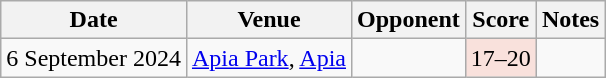<table class="wikitable">
<tr>
<th>Date</th>
<th>Venue</th>
<th>Opponent</th>
<th>Score</th>
<th>Notes</th>
</tr>
<tr>
<td>6 September 2024</td>
<td><a href='#'>Apia Park</a>, <a href='#'>Apia</a></td>
<td></td>
<td align="center" bgcolor="#F9E1DC">17–20</td>
<td></td>
</tr>
</table>
